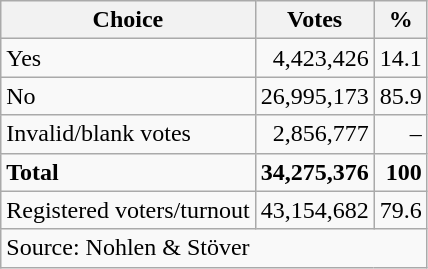<table class=wikitable style=text-align:right>
<tr>
<th>Choice</th>
<th>Votes</th>
<th>%</th>
</tr>
<tr>
<td align=left>Yes</td>
<td>4,423,426</td>
<td>14.1</td>
</tr>
<tr>
<td align=left> No</td>
<td>26,995,173</td>
<td>85.9</td>
</tr>
<tr>
<td align=left>Invalid/blank votes</td>
<td>2,856,777</td>
<td>–</td>
</tr>
<tr>
<td align=left><strong>Total</strong></td>
<td><strong>34,275,376</strong></td>
<td><strong>100</strong></td>
</tr>
<tr>
<td align=left>Registered voters/turnout</td>
<td>43,154,682</td>
<td>79.6</td>
</tr>
<tr>
<td align=left colspan=3>Source: Nohlen & Stöver</td>
</tr>
</table>
